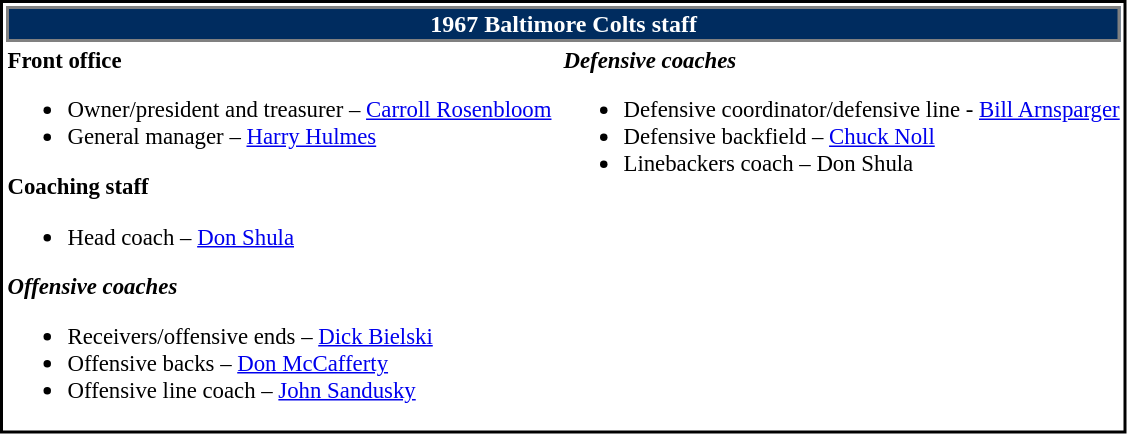<table class="toccolours" style="text-align: left; border: 2px solid black;">
<tr>
<th colspan="7" style="text-align:center;border:2px solid grey; background-color:#002c5f;color:white;">1967 Baltimore Colts staff</th>
</tr>
<tr>
<td style="font-size:95%;" valign="top"><strong>Front office</strong><br><ul><li>Owner/president and treasurer – <a href='#'>Carroll Rosenbloom</a></li><li>General manager – <a href='#'>Harry Hulmes</a></li></ul><strong>Coaching staff</strong><ul><li>Head coach – <a href='#'>Don Shula</a></li></ul><strong><em>Offensive coaches</em></strong><ul><li>Receivers/offensive ends – <a href='#'>Dick Bielski</a></li><li>Offensive backs – <a href='#'>Don McCafferty</a></li><li>Offensive line coach – <a href='#'>John Sandusky</a></li></ul></td>
<td style="width;25px;"></td>
<td style="font-size:95%" valign= "top"><strong><em>Defensive coaches</em></strong><br><ul><li>Defensive coordinator/defensive line - <a href='#'>Bill Arnsparger</a></li><li>Defensive backfield – <a href='#'>Chuck Noll</a></li><li>Linebackers coach – Don Shula</li></ul></td>
</tr>
</table>
